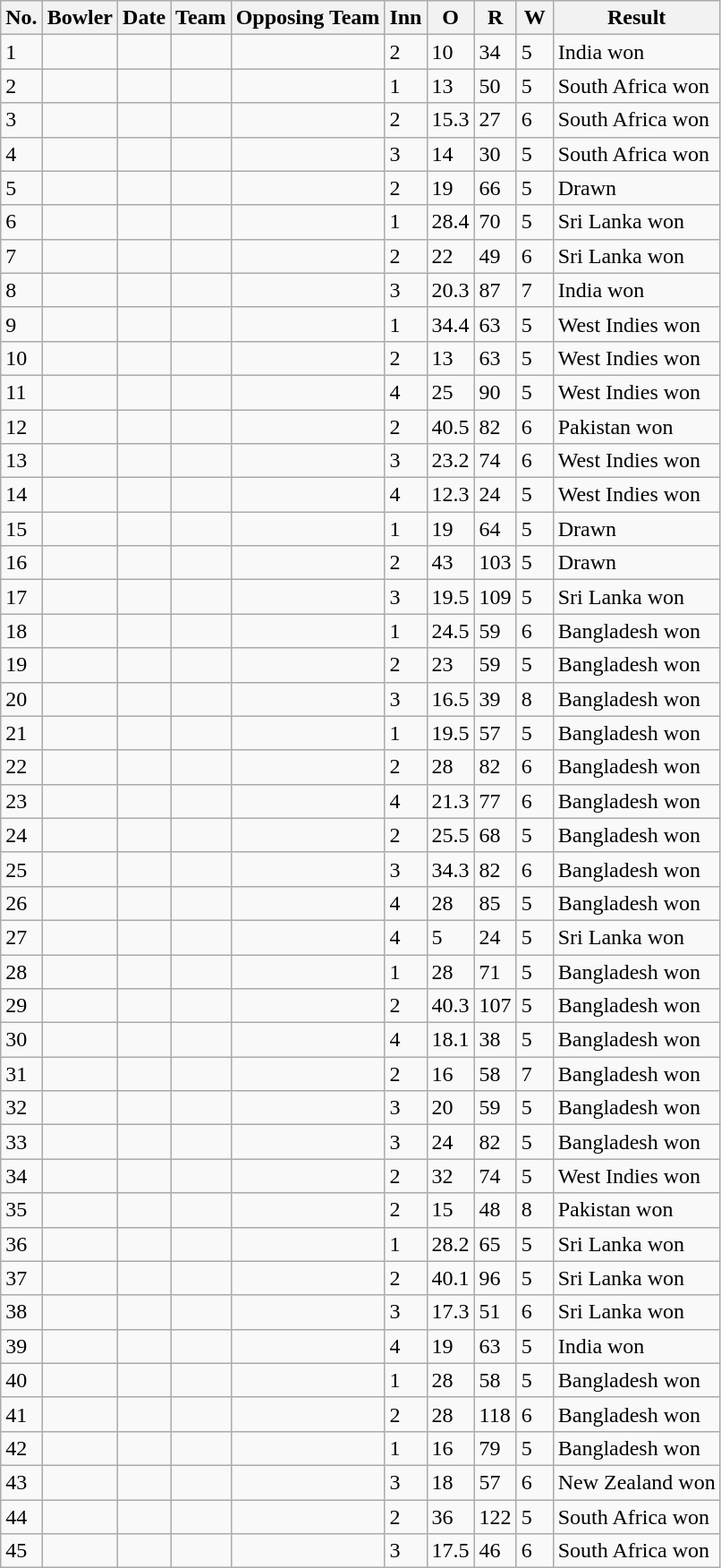<table class="wikitable sortable">
<tr>
<th>No.</th>
<th>Bowler</th>
<th>Date</th>
<th>Team</th>
<th>Opposing Team</th>
<th scope="col" style="width:20px;">Inn</th>
<th scope="col" style="width:20px;">O</th>
<th scope="col" style="width:20px;">R</th>
<th scope="col" style="width:20px;">W</th>
<th>Result</th>
</tr>
<tr>
<td>1</td>
<td></td>
<td></td>
<td></td>
<td></td>
<td>2</td>
<td>10</td>
<td>34</td>
<td>5</td>
<td>India won</td>
</tr>
<tr>
<td>2</td>
<td></td>
<td></td>
<td></td>
<td></td>
<td>1</td>
<td>13</td>
<td>50</td>
<td>5</td>
<td>South Africa won</td>
</tr>
<tr>
<td>3</td>
<td></td>
<td></td>
<td></td>
<td></td>
<td>2</td>
<td>15.3</td>
<td>27</td>
<td>6</td>
<td>South Africa won</td>
</tr>
<tr>
<td>4</td>
<td></td>
<td></td>
<td></td>
<td></td>
<td>3</td>
<td>14</td>
<td>30</td>
<td>5</td>
<td>South Africa won</td>
</tr>
<tr>
<td>5</td>
<td></td>
<td></td>
<td></td>
<td></td>
<td>2</td>
<td>19</td>
<td>66</td>
<td>5</td>
<td>Drawn</td>
</tr>
<tr>
<td>6</td>
<td></td>
<td></td>
<td></td>
<td></td>
<td>1</td>
<td>28.4</td>
<td>70</td>
<td>5</td>
<td>Sri Lanka won</td>
</tr>
<tr>
<td>7</td>
<td></td>
<td></td>
<td></td>
<td></td>
<td>2</td>
<td>22</td>
<td>49</td>
<td>6</td>
<td>Sri Lanka won</td>
</tr>
<tr>
<td>8</td>
<td></td>
<td></td>
<td></td>
<td></td>
<td>3</td>
<td>20.3</td>
<td>87</td>
<td>7</td>
<td>India won</td>
</tr>
<tr>
<td>9</td>
<td></td>
<td></td>
<td></td>
<td></td>
<td>1</td>
<td>34.4</td>
<td>63</td>
<td>5</td>
<td>West Indies won</td>
</tr>
<tr>
<td>10</td>
<td></td>
<td></td>
<td></td>
<td></td>
<td>2</td>
<td>13</td>
<td>63</td>
<td>5</td>
<td>West Indies won</td>
</tr>
<tr>
<td>11</td>
<td></td>
<td></td>
<td></td>
<td></td>
<td>4</td>
<td>25</td>
<td>90</td>
<td>5</td>
<td>West Indies won</td>
</tr>
<tr>
<td>12</td>
<td></td>
<td></td>
<td></td>
<td></td>
<td>2</td>
<td>40.5</td>
<td>82</td>
<td>6</td>
<td>Pakistan won</td>
</tr>
<tr>
<td>13</td>
<td></td>
<td></td>
<td></td>
<td></td>
<td>3</td>
<td>23.2</td>
<td>74</td>
<td>6</td>
<td>West Indies won</td>
</tr>
<tr>
<td>14</td>
<td></td>
<td></td>
<td></td>
<td></td>
<td>4</td>
<td>12.3</td>
<td>24</td>
<td>5</td>
<td>West Indies won</td>
</tr>
<tr>
<td>15</td>
<td></td>
<td></td>
<td></td>
<td></td>
<td>1</td>
<td>19</td>
<td>64</td>
<td>5</td>
<td>Drawn</td>
</tr>
<tr>
<td>16</td>
<td></td>
<td></td>
<td></td>
<td></td>
<td>2</td>
<td>43</td>
<td>103</td>
<td>5</td>
<td>Drawn</td>
</tr>
<tr>
<td>17</td>
<td></td>
<td></td>
<td></td>
<td></td>
<td>3</td>
<td>19.5</td>
<td>109</td>
<td>5</td>
<td>Sri Lanka won</td>
</tr>
<tr>
<td>18</td>
<td></td>
<td></td>
<td></td>
<td></td>
<td>1</td>
<td>24.5</td>
<td>59</td>
<td>6</td>
<td>Bangladesh won</td>
</tr>
<tr>
<td>19</td>
<td></td>
<td></td>
<td></td>
<td></td>
<td>2</td>
<td>23</td>
<td>59</td>
<td>5</td>
<td>Bangladesh won</td>
</tr>
<tr>
<td>20</td>
<td></td>
<td></td>
<td></td>
<td></td>
<td>3</td>
<td>16.5</td>
<td>39</td>
<td>8</td>
<td>Bangladesh won</td>
</tr>
<tr>
<td>21</td>
<td></td>
<td></td>
<td></td>
<td></td>
<td>1</td>
<td>19.5</td>
<td>57</td>
<td>5</td>
<td>Bangladesh won</td>
</tr>
<tr>
<td>22</td>
<td></td>
<td></td>
<td></td>
<td></td>
<td>2</td>
<td>28</td>
<td>82</td>
<td>6</td>
<td>Bangladesh won</td>
</tr>
<tr>
<td>23</td>
<td></td>
<td></td>
<td></td>
<td></td>
<td>4</td>
<td>21.3</td>
<td>77</td>
<td>6</td>
<td>Bangladesh won</td>
</tr>
<tr>
<td>24</td>
<td></td>
<td></td>
<td></td>
<td></td>
<td>2</td>
<td>25.5</td>
<td>68</td>
<td>5</td>
<td>Bangladesh won</td>
</tr>
<tr>
<td>25</td>
<td></td>
<td></td>
<td></td>
<td></td>
<td>3</td>
<td>34.3</td>
<td>82</td>
<td>6</td>
<td>Bangladesh won</td>
</tr>
<tr>
<td>26</td>
<td></td>
<td></td>
<td></td>
<td></td>
<td>4</td>
<td>28</td>
<td>85</td>
<td>5</td>
<td>Bangladesh won</td>
</tr>
<tr>
<td>27</td>
<td></td>
<td></td>
<td></td>
<td></td>
<td>4</td>
<td>5</td>
<td>24</td>
<td>5</td>
<td>Sri Lanka won</td>
</tr>
<tr>
<td>28</td>
<td></td>
<td></td>
<td></td>
<td></td>
<td>1</td>
<td>28</td>
<td>71</td>
<td>5</td>
<td>Bangladesh won</td>
</tr>
<tr>
<td>29</td>
<td></td>
<td></td>
<td></td>
<td></td>
<td>2</td>
<td>40.3</td>
<td>107</td>
<td>5</td>
<td>Bangladesh won</td>
</tr>
<tr>
<td>30</td>
<td></td>
<td></td>
<td></td>
<td></td>
<td>4</td>
<td>18.1</td>
<td>38</td>
<td>5</td>
<td>Bangladesh won</td>
</tr>
<tr>
<td>31</td>
<td></td>
<td></td>
<td></td>
<td></td>
<td>2</td>
<td>16</td>
<td>58</td>
<td>7</td>
<td>Bangladesh won</td>
</tr>
<tr>
<td>32</td>
<td></td>
<td></td>
<td></td>
<td></td>
<td>3</td>
<td>20</td>
<td>59</td>
<td>5</td>
<td>Bangladesh won</td>
</tr>
<tr>
<td>33</td>
<td></td>
<td></td>
<td></td>
<td></td>
<td>3</td>
<td>24</td>
<td>82</td>
<td>5</td>
<td>Bangladesh won</td>
</tr>
<tr>
<td>34</td>
<td></td>
<td></td>
<td></td>
<td></td>
<td>2</td>
<td>32</td>
<td>74</td>
<td>5</td>
<td>West Indies won</td>
</tr>
<tr>
<td>35</td>
<td></td>
<td></td>
<td></td>
<td></td>
<td>2</td>
<td>15</td>
<td>48</td>
<td>8</td>
<td>Pakistan won</td>
</tr>
<tr>
<td>36</td>
<td></td>
<td></td>
<td></td>
<td></td>
<td>1</td>
<td>28.2</td>
<td>65</td>
<td>5</td>
<td>Sri Lanka won</td>
</tr>
<tr>
<td>37</td>
<td></td>
<td></td>
<td></td>
<td></td>
<td>2</td>
<td>40.1</td>
<td>96</td>
<td>5</td>
<td>Sri Lanka won</td>
</tr>
<tr>
<td>38</td>
<td></td>
<td></td>
<td></td>
<td></td>
<td>3</td>
<td>17.3</td>
<td>51</td>
<td>6</td>
<td>Sri Lanka won</td>
</tr>
<tr>
<td>39</td>
<td></td>
<td></td>
<td></td>
<td></td>
<td>4</td>
<td>19</td>
<td>63</td>
<td>5</td>
<td>India won</td>
</tr>
<tr>
<td>40</td>
<td></td>
<td></td>
<td></td>
<td></td>
<td>1</td>
<td>28</td>
<td>58</td>
<td>5</td>
<td>Bangladesh won</td>
</tr>
<tr>
<td>41</td>
<td></td>
<td></td>
<td></td>
<td></td>
<td>2</td>
<td>28</td>
<td>118</td>
<td>6</td>
<td>Bangladesh won</td>
</tr>
<tr>
<td>42</td>
<td></td>
<td></td>
<td></td>
<td></td>
<td>1</td>
<td>16</td>
<td>79</td>
<td>5</td>
<td>Bangladesh won</td>
</tr>
<tr>
<td>43</td>
<td></td>
<td></td>
<td></td>
<td></td>
<td>3</td>
<td>18</td>
<td>57</td>
<td>6</td>
<td>New Zealand won</td>
</tr>
<tr>
<td>44</td>
<td></td>
<td></td>
<td></td>
<td></td>
<td>2</td>
<td>36</td>
<td>122</td>
<td>5</td>
<td>South Africa won</td>
</tr>
<tr>
<td>45</td>
<td></td>
<td></td>
<td></td>
<td></td>
<td>3</td>
<td>17.5</td>
<td>46</td>
<td>6</td>
<td>South Africa won</td>
</tr>
</table>
